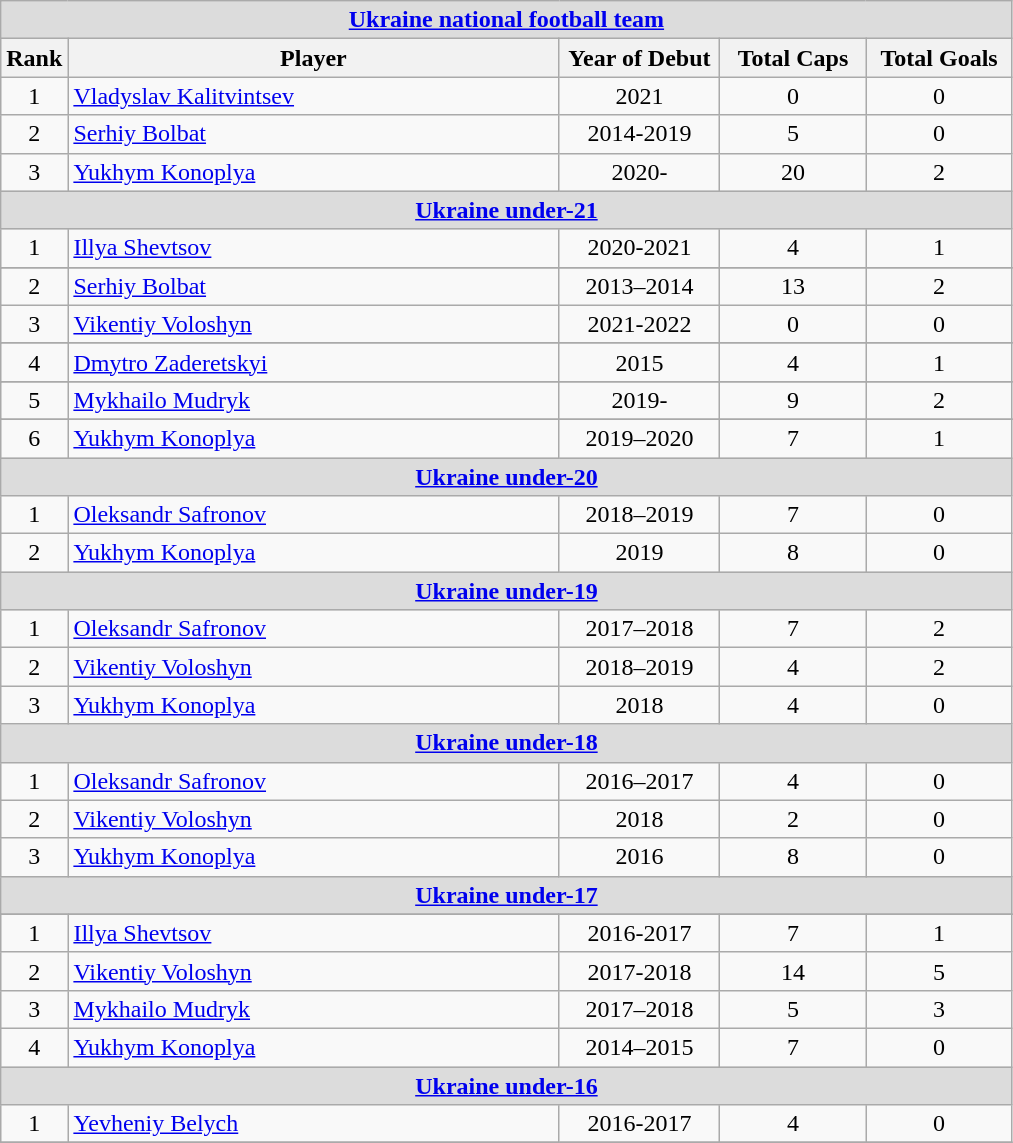<table class="wikitable sortable" style="font-size:100%; text-align:center;">
<tr>
<th colspan=16 style=background:#dcdcdc; text-align:center><a href='#'>Ukraine national football team</a></th>
</tr>
<tr>
<th width=10px>Rank</th>
<th width=320px>Player</th>
<th width=100px>Year of Debut</th>
<th width=90px>Total Caps</th>
<th width=90px>Total Goals</th>
</tr>
<tr>
<td>1</td>
<td style="text-align:left;"> <a href='#'>Vladyslav Kalitvintsev</a></td>
<td>2021</td>
<td>0</td>
<td>0</td>
</tr>
<tr>
<td>2</td>
<td style="text-align:left;"> <a href='#'>Serhiy Bolbat</a> </td>
<td>2014-2019</td>
<td>5</td>
<td>0</td>
</tr>
<tr>
<td>3</td>
<td style="text-align:left;"> <a href='#'>Yukhym Konoplya</a> </td>
<td>2020-</td>
<td>20</td>
<td>2</td>
</tr>
<tr>
<th colspan=16 style=background:#dcdcdc; text-align:center><a href='#'>Ukraine under-21</a></th>
</tr>
<tr>
<td>1</td>
<td style="text-align:left;"> <a href='#'>Illya Shevtsov</a></td>
<td>2020-2021</td>
<td>4</td>
<td>1</td>
</tr>
<tr>
</tr>
<tr>
<td>2</td>
<td style="text-align:left;"> <a href='#'>Serhiy Bolbat</a> </td>
<td>2013–2014</td>
<td>13</td>
<td>2</td>
</tr>
<tr>
<td>3</td>
<td style="text-align:left;"> <a href='#'>Vikentiy Voloshyn</a> </td>
<td>2021-2022</td>
<td>0</td>
<td>0</td>
</tr>
<tr>
</tr>
<tr>
<td>4</td>
<td style="text-align:left;"> <a href='#'>Dmytro Zaderetskyi</a></td>
<td>2015</td>
<td>4</td>
<td>1</td>
</tr>
<tr>
</tr>
<tr>
<td>5</td>
<td style="text-align:left;"> <a href='#'>Mykhailo Mudryk</a> </td>
<td>2019-</td>
<td>9</td>
<td>2</td>
</tr>
<tr>
</tr>
<tr>
<td>6</td>
<td style="text-align:left;"> <a href='#'>Yukhym Konoplya</a> </td>
<td>2019–2020</td>
<td>7</td>
<td>1</td>
</tr>
<tr>
<th colspan=16 style=background:#dcdcdc; text-align:center><a href='#'>Ukraine under-20</a></th>
</tr>
<tr>
<td>1</td>
<td style="text-align:left;"> <a href='#'>Oleksandr Safronov</a></td>
<td>2018–2019</td>
<td>7</td>
<td>0</td>
</tr>
<tr>
<td>2</td>
<td style="text-align:left;"> <a href='#'>Yukhym Konoplya</a> </td>
<td>2019</td>
<td>8</td>
<td>0</td>
</tr>
<tr>
<th colspan=16 style=background:#dcdcdc; text-align:center><a href='#'>Ukraine under-19</a></th>
</tr>
<tr>
<td>1</td>
<td style="text-align:left;"> <a href='#'>Oleksandr Safronov</a></td>
<td>2017–2018</td>
<td>7</td>
<td>2</td>
</tr>
<tr>
<td>2</td>
<td style="text-align:left;"> <a href='#'>Vikentiy Voloshyn</a> </td>
<td>2018–2019</td>
<td>4</td>
<td>2</td>
</tr>
<tr>
<td>3</td>
<td style="text-align:left;"> <a href='#'>Yukhym Konoplya</a> </td>
<td>2018</td>
<td>4</td>
<td>0</td>
</tr>
<tr>
<th colspan=16 style=background:#dcdcdc; text-align:center><a href='#'>Ukraine under-18</a></th>
</tr>
<tr>
<td>1</td>
<td style="text-align:left;"> <a href='#'>Oleksandr Safronov</a></td>
<td>2016–2017</td>
<td>4</td>
<td>0</td>
</tr>
<tr>
<td>2</td>
<td style="text-align:left;"> <a href='#'>Vikentiy Voloshyn</a> </td>
<td>2018</td>
<td>2</td>
<td>0</td>
</tr>
<tr>
<td>3</td>
<td style="text-align:left;"> <a href='#'>Yukhym Konoplya</a> </td>
<td>2016</td>
<td>8</td>
<td>0</td>
</tr>
<tr>
<th colspan=16 style=background:#dcdcdc; text-align:center><a href='#'>Ukraine under-17</a></th>
</tr>
<tr>
</tr>
<tr>
<td>1</td>
<td style="text-align:left;"> <a href='#'>Illya Shevtsov</a></td>
<td>2016-2017</td>
<td>7</td>
<td>1</td>
</tr>
<tr>
<td>2</td>
<td style="text-align:left;"> <a href='#'>Vikentiy Voloshyn</a> </td>
<td>2017-2018</td>
<td>14</td>
<td>5</td>
</tr>
<tr>
<td>3</td>
<td style="text-align:left;"> <a href='#'>Mykhailo Mudryk</a> </td>
<td>2017–2018</td>
<td>5</td>
<td>3</td>
</tr>
<tr>
<td>4</td>
<td style="text-align:left;"> <a href='#'>Yukhym Konoplya</a></td>
<td>2014–2015</td>
<td>7</td>
<td>0</td>
</tr>
<tr>
<th colspan=16 style=background:#dcdcdc; text-align:center><a href='#'>Ukraine under-16</a></th>
</tr>
<tr>
<td>1</td>
<td style="text-align:left;"> <a href='#'>Yevheniy Belych</a></td>
<td>2016-2017</td>
<td>4</td>
<td>0</td>
</tr>
<tr>
</tr>
</table>
